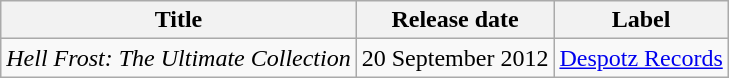<table class="wikitable">
<tr>
<th>Title</th>
<th>Release date</th>
<th>Label</th>
</tr>
<tr>
<td><em>Hell Frost: The Ultimate Collection</em></td>
<td>20 September 2012</td>
<td><a href='#'>Despotz Records</a></td>
</tr>
</table>
